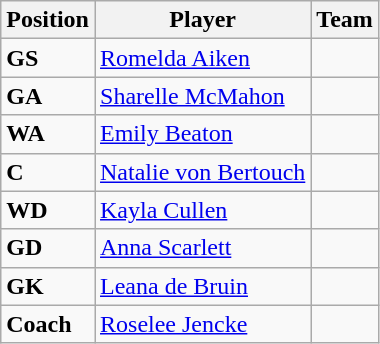<table class="wikitable collapsible">
<tr>
<th>Position</th>
<th>Player</th>
<th>Team</th>
</tr>
<tr>
<td><strong>GS</strong></td>
<td> <a href='#'>Romelda Aiken</a></td>
<td></td>
</tr>
<tr>
<td><strong>GA</strong></td>
<td> <a href='#'>Sharelle McMahon</a></td>
<td></td>
</tr>
<tr>
<td><strong>WA</strong></td>
<td> <a href='#'>Emily Beaton</a></td>
<td></td>
</tr>
<tr>
<td><strong>C</strong></td>
<td> <a href='#'>Natalie von Bertouch</a></td>
<td></td>
</tr>
<tr>
<td><strong>WD</strong></td>
<td> <a href='#'>Kayla Cullen</a></td>
<td></td>
</tr>
<tr>
<td><strong>GD</strong></td>
<td> <a href='#'>Anna Scarlett</a></td>
<td></td>
</tr>
<tr>
<td><strong>GK</strong></td>
<td> <a href='#'>Leana de Bruin</a></td>
<td></td>
</tr>
<tr>
<td><strong>Coach</strong></td>
<td> <a href='#'>Roselee Jencke</a></td>
<td></td>
</tr>
</table>
